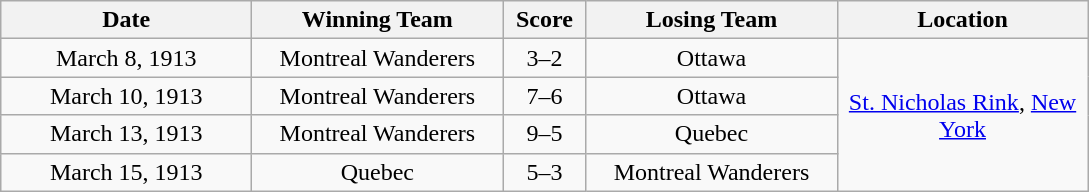<table class="wikitable" style="text-align:center;">
<tr>
<th style="width:10em">Date</th>
<th style="width:10em">Winning Team</th>
<th style="width:3em">Score</th>
<th style="width:10em">Losing Team</th>
<th style="width:10em">Location</th>
</tr>
<tr>
<td>March 8, 1913</td>
<td>Montreal Wanderers</td>
<td>3–2</td>
<td>Ottawa</td>
<td rowspan="4"><a href='#'>St. Nicholas Rink</a>, <a href='#'>New York</a></td>
</tr>
<tr>
<td>March 10, 1913</td>
<td>Montreal Wanderers</td>
<td>7–6</td>
<td>Ottawa</td>
</tr>
<tr>
<td>March 13, 1913</td>
<td>Montreal Wanderers</td>
<td>9–5</td>
<td>Quebec</td>
</tr>
<tr>
<td>March 15, 1913</td>
<td>Quebec</td>
<td>5–3</td>
<td>Montreal Wanderers</td>
</tr>
</table>
